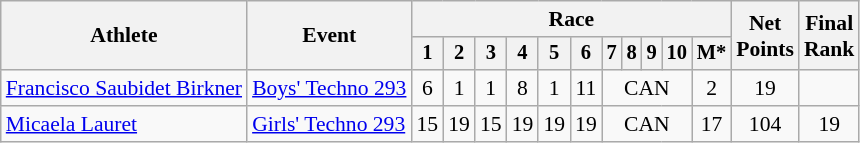<table class="wikitable" style="font-size:90%">
<tr>
<th rowspan="2">Athlete</th>
<th rowspan="2">Event</th>
<th colspan=11>Race</th>
<th rowspan=2>Net<br>Points</th>
<th rowspan=2>Final <br>Rank</th>
</tr>
<tr style="font-size:95%">
<th>1</th>
<th>2</th>
<th>3</th>
<th>4</th>
<th>5</th>
<th>6</th>
<th>7</th>
<th>8</th>
<th>9</th>
<th>10</th>
<th>M*</th>
</tr>
<tr align=center>
<td align=left><a href='#'>Francisco Saubidet Birkner</a></td>
<td align=left><a href='#'>Boys' Techno 293</a></td>
<td>6</td>
<td>1</td>
<td>1</td>
<td>8</td>
<td>1</td>
<td>11</td>
<td colspan=4>CAN</td>
<td>2</td>
<td>19</td>
<td></td>
</tr>
<tr align=center>
<td align=left><a href='#'>Micaela Lauret</a></td>
<td align=left><a href='#'>Girls' Techno 293</a></td>
<td>15</td>
<td>19</td>
<td>15</td>
<td>19</td>
<td>19</td>
<td>19</td>
<td colspan=4>CAN</td>
<td>17</td>
<td>104</td>
<td>19</td>
</tr>
</table>
